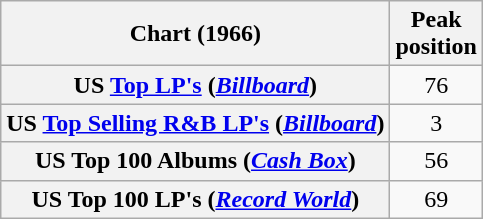<table class="wikitable sortable plainrowheaders" style="text-align:center">
<tr>
<th scope="col">Chart (1966)</th>
<th scope="col">Peak<br>position</th>
</tr>
<tr>
<th scope="row">US <a href='#'>Top LP's</a> (<em><a href='#'>Billboard</a></em>)</th>
<td>76</td>
</tr>
<tr>
<th scope="row">US <a href='#'>Top Selling R&B LP's</a> (<em><a href='#'>Billboard</a></em>)</th>
<td>3</td>
</tr>
<tr>
<th scope="row">US Top 100 Albums (<em><a href='#'>Cash Box</a></em>)</th>
<td>56</td>
</tr>
<tr>
<th scope="row">US Top 100 LP's (<em><a href='#'>Record World</a></em>)</th>
<td>69</td>
</tr>
</table>
